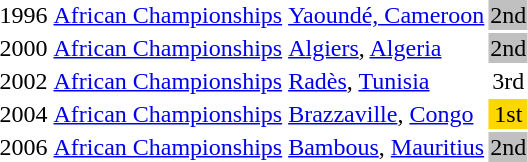<table>
<tr>
<td>1996</td>
<td><a href='#'>African Championships</a></td>
<td><a href='#'>Yaoundé, Cameroon</a></td>
<td style="background:silver; text-align:center;">2nd</td>
<td></td>
</tr>
<tr>
<td>2000</td>
<td><a href='#'>African Championships</a></td>
<td><a href='#'>Algiers</a>, <a href='#'>Algeria</a></td>
<td style="background:silver; text-align:center;">2nd</td>
<td></td>
</tr>
<tr>
<td>2002</td>
<td><a href='#'>African Championships</a></td>
<td><a href='#'>Radès</a>, <a href='#'>Tunisia</a></td>
<td style="background:cc9966; text-align:center;">3rd</td>
<td></td>
</tr>
<tr>
<td>2004</td>
<td><a href='#'>African Championships</a></td>
<td><a href='#'>Brazzaville</a>, <a href='#'>Congo</a></td>
<td style="background:gold; text-align:center;">1st</td>
<td></td>
</tr>
<tr>
<td>2006</td>
<td><a href='#'>African Championships</a></td>
<td><a href='#'>Bambous</a>, <a href='#'>Mauritius</a></td>
<td style="background:silver; text-align:center;">2nd</td>
<td></td>
</tr>
</table>
